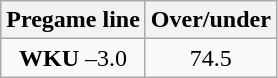<table class="wikitable">
<tr align="center">
<th style=>Pregame line</th>
<th style=>Over/under</th>
</tr>
<tr align="center">
<td><strong>WKU</strong> –3.0</td>
<td>74.5</td>
</tr>
</table>
